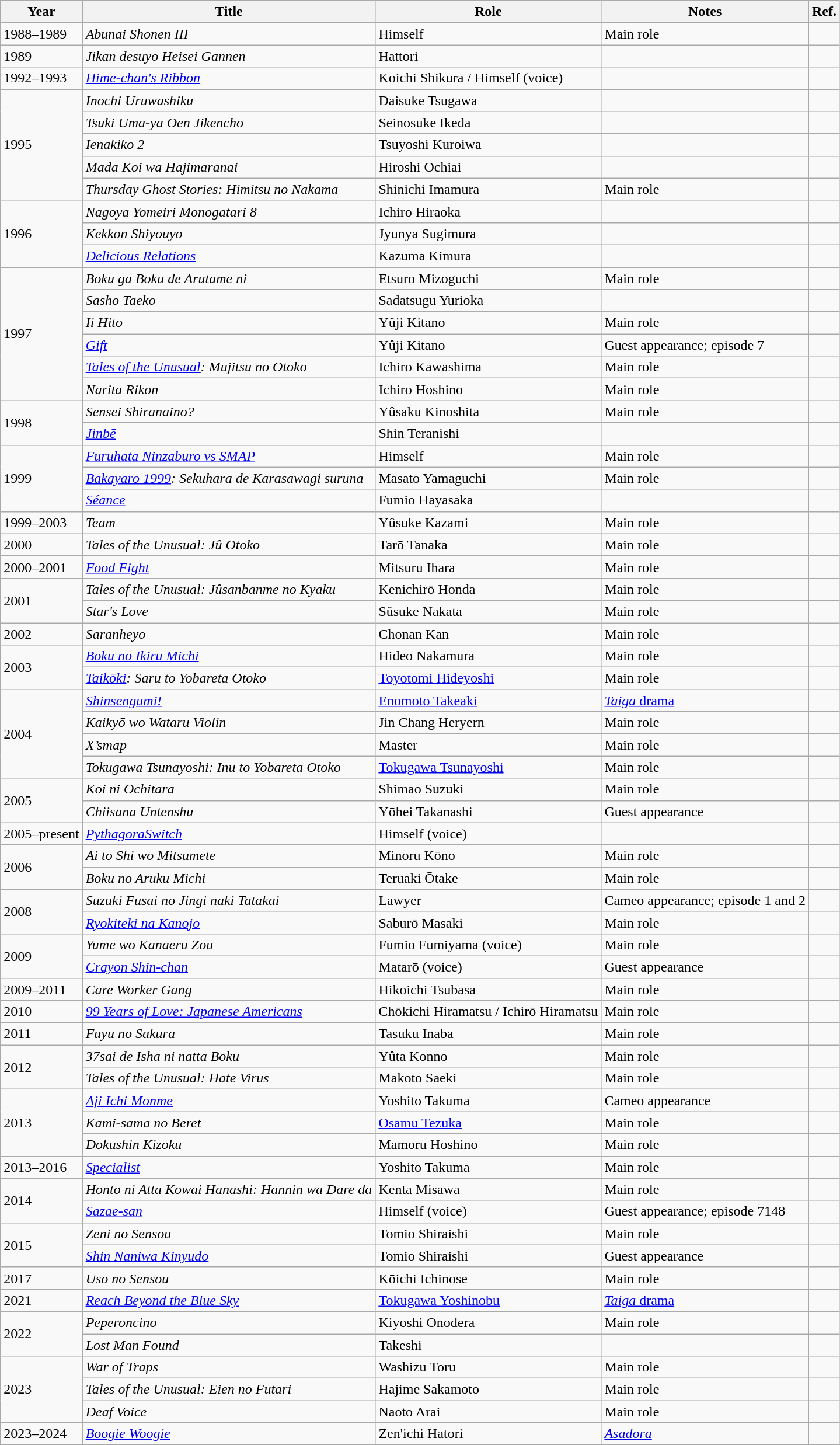<table class="wikitable">
<tr>
<th>Year</th>
<th>Title</th>
<th>Role</th>
<th>Notes</th>
<th>Ref.</th>
</tr>
<tr>
<td>1988–1989</td>
<td><em>Abunai Shonen III</em></td>
<td>Himself</td>
<td>Main role</td>
<td></td>
</tr>
<tr>
<td>1989</td>
<td><em>Jikan desuyo Heisei Gannen</em></td>
<td>Hattori</td>
<td></td>
<td></td>
</tr>
<tr>
<td>1992–1993</td>
<td><em><a href='#'>Hime-chan's Ribbon</a></em></td>
<td>Koichi Shikura / Himself (voice)</td>
<td></td>
<td></td>
</tr>
<tr>
<td rowspan="5">1995</td>
<td><em>Inochi Uruwashiku</em></td>
<td>Daisuke Tsugawa</td>
<td></td>
<td></td>
</tr>
<tr>
<td><em>Tsuki Uma-ya Oen Jikencho</em></td>
<td>Seinosuke Ikeda</td>
<td></td>
<td></td>
</tr>
<tr>
<td><em>Ienakiko 2</em></td>
<td>Tsuyoshi Kuroiwa</td>
<td></td>
<td></td>
</tr>
<tr>
<td><em>Mada Koi wa Hajimaranai</em></td>
<td>Hiroshi Ochiai</td>
<td></td>
<td></td>
</tr>
<tr>
<td><em>Thursday Ghost Stories: Himitsu no Nakama</em></td>
<td>Shinichi Imamura</td>
<td>Main role</td>
<td></td>
</tr>
<tr>
<td rowspan="3">1996</td>
<td><em>Nagoya Yomeiri Monogatari 8</em></td>
<td>Ichiro Hiraoka</td>
<td></td>
<td></td>
</tr>
<tr>
<td><em>Kekkon Shiyouyo</em></td>
<td>Jyunya Sugimura</td>
<td></td>
<td></td>
</tr>
<tr>
<td><em><a href='#'>Delicious Relations</a></em></td>
<td>Kazuma Kimura</td>
<td></td>
<td></td>
</tr>
<tr>
<td rowspan="6">1997</td>
<td><em>Boku ga Boku de Arutame ni</em></td>
<td>Etsuro Mizoguchi</td>
<td>Main role</td>
<td></td>
</tr>
<tr>
<td><em>Sasho Taeko</em></td>
<td>Sadatsugu Yurioka</td>
<td></td>
<td></td>
</tr>
<tr>
<td><em>Ii Hito</em></td>
<td>Yûji Kitano</td>
<td>Main role</td>
<td></td>
</tr>
<tr>
<td><em><a href='#'>Gift</a></em></td>
<td>Yûji Kitano</td>
<td>Guest appearance; episode 7</td>
<td></td>
</tr>
<tr>
<td><em><a href='#'>Tales of the Unusual</a>: Mujitsu no Otoko</em></td>
<td>Ichiro Kawashima</td>
<td>Main role</td>
<td></td>
</tr>
<tr>
<td><em>Narita Rikon</em></td>
<td>Ichiro Hoshino</td>
<td>Main role</td>
<td></td>
</tr>
<tr>
<td rowspan="2">1998</td>
<td><em>Sensei Shiranaino?</em></td>
<td>Yûsaku Kinoshita</td>
<td>Main role</td>
<td></td>
</tr>
<tr>
<td><em><a href='#'>Jinbē</a></em></td>
<td>Shin Teranishi</td>
<td></td>
<td></td>
</tr>
<tr>
<td rowspan="3">1999</td>
<td><em><a href='#'>Furuhata Ninzaburo vs SMAP</a></em></td>
<td>Himself</td>
<td>Main role</td>
<td></td>
</tr>
<tr>
<td><em><a href='#'>Bakayaro 1999</a>: Sekuhara de Karasawagi suruna</em></td>
<td>Masato Yamaguchi</td>
<td>Main role</td>
<td></td>
</tr>
<tr>
<td><em><a href='#'>Séance</a></em></td>
<td>Fumio Hayasaka</td>
<td></td>
<td></td>
</tr>
<tr>
<td>1999–2003</td>
<td><em>Team</em></td>
<td>Yûsuke Kazami</td>
<td>Main role</td>
<td></td>
</tr>
<tr>
<td>2000</td>
<td><em>Tales of the Unusual: Jû Otoko</em></td>
<td>Tarō Tanaka</td>
<td>Main role</td>
<td></td>
</tr>
<tr>
<td>2000–2001</td>
<td><em><a href='#'>Food Fight</a></em></td>
<td>Mitsuru Ihara</td>
<td>Main role</td>
<td></td>
</tr>
<tr>
<td rowspan="2">2001</td>
<td><em>Tales of the Unusual: Jûsanbanme no Kyaku</em></td>
<td>Kenichirō Honda</td>
<td>Main role</td>
<td></td>
</tr>
<tr>
<td><em>Star's Love</em></td>
<td>Sûsuke Nakata</td>
<td>Main role</td>
<td></td>
</tr>
<tr>
<td>2002</td>
<td><em>Saranheyo</em></td>
<td>Chonan Kan</td>
<td>Main role</td>
<td></td>
</tr>
<tr>
<td rowspan="2">2003</td>
<td><em><a href='#'>Boku no Ikiru Michi</a></em></td>
<td>Hideo Nakamura</td>
<td>Main role</td>
<td></td>
</tr>
<tr>
<td><em><a href='#'>Taikōki</a>: Saru to Yobareta Otoko</em></td>
<td><a href='#'>Toyotomi Hideyoshi</a></td>
<td>Main role</td>
<td></td>
</tr>
<tr>
<td rowspan="4">2004</td>
<td><em><a href='#'>Shinsengumi!</a></em></td>
<td><a href='#'>Enomoto Takeaki</a></td>
<td><a href='#'><em>Taiga</em> drama</a></td>
<td></td>
</tr>
<tr>
<td><em>Kaikyō wo Wataru Violin</em></td>
<td>Jin Chang Heryern</td>
<td>Main role</td>
<td></td>
</tr>
<tr>
<td><em>X’smap</em></td>
<td>Master</td>
<td>Main role</td>
<td></td>
</tr>
<tr>
<td><em>Tokugawa Tsunayoshi: Inu to Yobareta Otoko</em></td>
<td><a href='#'>Tokugawa Tsunayoshi</a></td>
<td>Main role</td>
<td></td>
</tr>
<tr>
<td rowspan="2">2005</td>
<td><em>Koi ni Ochitara</em></td>
<td>Shimao Suzuki</td>
<td>Main role</td>
<td></td>
</tr>
<tr>
<td><em>Chiisana Untenshu</em></td>
<td>Yōhei Takanashi</td>
<td>Guest appearance</td>
<td></td>
</tr>
<tr>
<td>2005–present</td>
<td><em><a href='#'>PythagoraSwitch</a></em></td>
<td>Himself (voice)</td>
<td></td>
<td></td>
</tr>
<tr>
<td rowspan="2">2006</td>
<td><em>Ai to Shi wo Mitsumete</em></td>
<td>Minoru Kōno</td>
<td>Main role</td>
<td></td>
</tr>
<tr>
<td><em>Boku no Aruku Michi</em></td>
<td>Teruaki Ōtake</td>
<td>Main role</td>
<td></td>
</tr>
<tr>
<td rowspan="2">2008</td>
<td><em>Suzuki Fusai no Jingi naki Tatakai</em></td>
<td>Lawyer</td>
<td>Cameo appearance; episode 1 and 2</td>
<td></td>
</tr>
<tr>
<td><em><a href='#'>Ryokiteki na Kanojo</a></em></td>
<td>Saburō Masaki</td>
<td>Main role</td>
<td></td>
</tr>
<tr>
<td rowspan="2">2009</td>
<td><em>Yume wo Kanaeru Zou</em></td>
<td>Fumio Fumiyama (voice)</td>
<td>Main role</td>
<td></td>
</tr>
<tr>
<td><em><a href='#'>Crayon Shin-chan</a></em></td>
<td>Matarō (voice)</td>
<td>Guest appearance</td>
<td></td>
</tr>
<tr>
<td>2009–2011</td>
<td><em>Care Worker Gang</em></td>
<td>Hikoichi Tsubasa</td>
<td>Main role</td>
<td></td>
</tr>
<tr>
<td>2010</td>
<td><em><a href='#'>99 Years of Love: Japanese Americans</a></em></td>
<td>Chōkichi Hiramatsu / Ichirō Hiramatsu</td>
<td>Main role</td>
<td></td>
</tr>
<tr>
<td>2011</td>
<td><em>Fuyu no Sakura</em></td>
<td>Tasuku Inaba</td>
<td>Main role</td>
<td></td>
</tr>
<tr>
<td rowspan="2">2012</td>
<td><em>37sai de Isha ni natta Boku</em></td>
<td>Yûta Konno</td>
<td>Main role</td>
<td></td>
</tr>
<tr>
<td><em>Tales of the Unusual: Hate Virus</em></td>
<td>Makoto Saeki</td>
<td>Main role</td>
<td></td>
</tr>
<tr>
<td rowspan="3">2013</td>
<td><em><a href='#'>Aji Ichi Monme</a></em></td>
<td>Yoshito Takuma</td>
<td>Cameo appearance</td>
<td></td>
</tr>
<tr>
<td><em>Kami-sama no Beret</em></td>
<td><a href='#'>Osamu Tezuka</a></td>
<td>Main role</td>
<td></td>
</tr>
<tr>
<td><em>Dokushin Kizoku</em></td>
<td>Mamoru Hoshino</td>
<td>Main role</td>
<td></td>
</tr>
<tr>
<td>2013–2016</td>
<td><em><a href='#'>Specialist</a></em></td>
<td>Yoshito Takuma</td>
<td>Main role</td>
<td></td>
</tr>
<tr>
<td rowspan="2">2014</td>
<td><em>Honto ni Atta Kowai Hanashi: Hannin wa Dare da</em></td>
<td>Kenta Misawa</td>
<td>Main role</td>
<td></td>
</tr>
<tr>
<td><em><a href='#'>Sazae-san</a></em></td>
<td>Himself (voice)</td>
<td>Guest appearance; episode 7148</td>
<td></td>
</tr>
<tr>
<td rowspan="2">2015</td>
<td><em>Zeni no Sensou</em></td>
<td>Tomio Shiraishi</td>
<td>Main role</td>
<td></td>
</tr>
<tr>
<td><em><a href='#'>Shin Naniwa Kinyudo</a></em></td>
<td>Tomio Shiraishi</td>
<td>Guest appearance</td>
<td></td>
</tr>
<tr>
<td>2017</td>
<td><em>Uso no Sensou</em></td>
<td>Kōichi Ichinose</td>
<td>Main role</td>
<td></td>
</tr>
<tr>
<td>2021</td>
<td><em><a href='#'>Reach Beyond the Blue Sky</a></em></td>
<td><a href='#'>Tokugawa Yoshinobu</a></td>
<td><a href='#'><em>Taiga</em> drama</a></td>
<td></td>
</tr>
<tr>
<td rowspan="2">2022</td>
<td><em>Peperoncino</em></td>
<td>Kiyoshi Onodera</td>
<td>Main role</td>
<td></td>
</tr>
<tr>
<td><em>Lost Man Found</em></td>
<td>Takeshi</td>
<td></td>
<td></td>
</tr>
<tr>
<td rowspan="3">2023</td>
<td><em>War of Traps</em></td>
<td>Washizu Toru</td>
<td>Main role</td>
<td></td>
</tr>
<tr>
<td><em>Tales of the Unusual: Eien no Futari</em></td>
<td>Hajime Sakamoto</td>
<td>Main role</td>
<td></td>
</tr>
<tr>
<td><em>Deaf Voice</em></td>
<td>Naoto Arai</td>
<td>Main role</td>
<td></td>
</tr>
<tr>
<td>2023–2024</td>
<td><em><a href='#'>Boogie Woogie</a></em></td>
<td>Zen'ichi Hatori</td>
<td><em><a href='#'>Asadora</a></em></td>
<td></td>
</tr>
<tr>
</tr>
</table>
